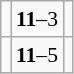<table class="wikitable " style="font-size: 90%">
<tr>
<td><strong></strong></td>
<td align="center"><strong>11</strong>–3</td>
<td></td>
</tr>
<tr>
<td><strong></strong></td>
<td align="center"><strong>11</strong>–5</td>
<td></td>
</tr>
</table>
